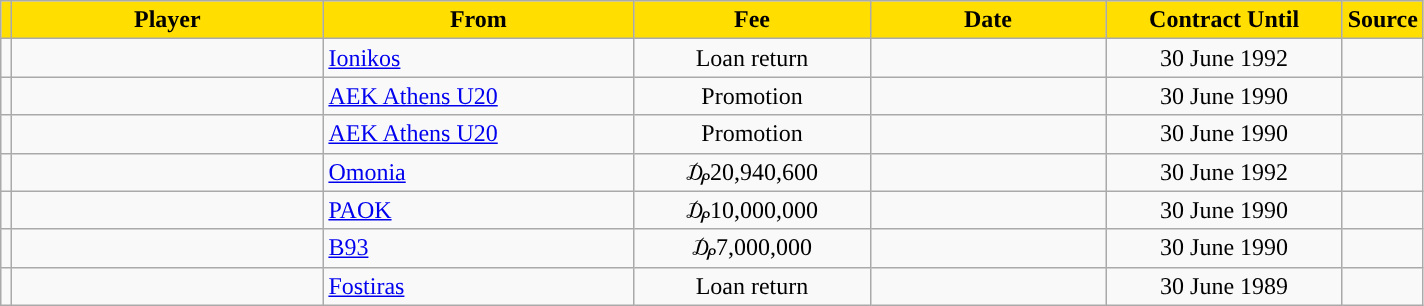<table class="wikitable sortable">
<tr>
<th style="background:#FFDE00"></th>
<th width=200 style="background:#FFDE00">Player</th>
<th width=200 style="background:#FFDE00">From</th>
<th width=150 style="background:#FFDE00">Fee</th>
<th width=150 style="background:#FFDE00">Date</th>
<th width=150 style="background:#FFDE00">Contract Until</th>
<th style="background:#FFDE00">Source</th>
</tr>
<tr>
<td align=center></td>
<td></td>
<td> <a href='#'>Ionikos</a></td>
<td align=center>Loan return</td>
<td align=center></td>
<td align=center>30 June 1992</td>
<td align=center></td>
</tr>
<tr>
<td align=center></td>
<td></td>
<td> <a href='#'>AEK Athens U20</a></td>
<td align=center>Promotion</td>
<td align=center></td>
<td align=center>30 June 1990</td>
<td align=center></td>
</tr>
<tr>
<td align=center></td>
<td></td>
<td> <a href='#'>AEK Athens U20</a></td>
<td align=center>Promotion</td>
<td align=center></td>
<td align=center>30 June 1990</td>
<td align=center></td>
</tr>
<tr>
<td align=center></td>
<td></td>
<td> <a href='#'>Omonia</a></td>
<td align=center>₯20,940,600</td>
<td align=center></td>
<td align=center>30 June 1992</td>
<td align=center></td>
</tr>
<tr>
<td align=center></td>
<td></td>
<td> <a href='#'>PAOK</a></td>
<td align=center>₯10,000,000</td>
<td align=center></td>
<td align=center>30 June 1990</td>
<td align=center></td>
</tr>
<tr>
<td align=center></td>
<td></td>
<td> <a href='#'>B93</a></td>
<td align=center>₯7,000,000</td>
<td align=center></td>
<td align=center>30 June 1990</td>
<td align=center></td>
</tr>
<tr>
<td align=center></td>
<td></td>
<td> <a href='#'>Fostiras</a></td>
<td align=center>Loan return</td>
<td align=center></td>
<td align=center>30 June 1989</td>
<td align=center></td>
</tr>
</table>
